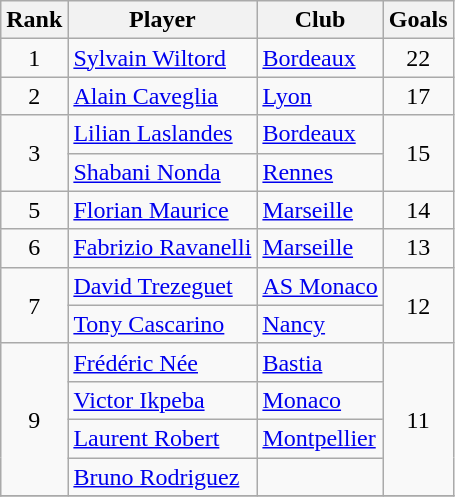<table class="wikitable">
<tr>
<th scope="col">Rank</th>
<th scope="col">Player</th>
<th scope="col">Club</th>
<th scope="col">Goals</th>
</tr>
<tr>
<td style="text-align: center;">1</td>
<td> <a href='#'>Sylvain Wiltord</a></td>
<td><a href='#'>Bordeaux</a></td>
<td style="text-align: center;">22</td>
</tr>
<tr>
<td style="text-align: center;">2</td>
<td> <a href='#'>Alain Caveglia</a></td>
<td><a href='#'>Lyon</a></td>
<td style="text-align: center;">17</td>
</tr>
<tr>
<td style="text-align: center;" rowspan="2">3</td>
<td align="left"> <a href='#'>Lilian Laslandes</a></td>
<td align="left"><a href='#'>Bordeaux</a></td>
<td style="text-align: center;" rowspan="2">15</td>
</tr>
<tr>
<td align="left"> <a href='#'>Shabani Nonda</a></td>
<td align="left"><a href='#'>Rennes</a></td>
</tr>
<tr>
<td style="text-align: center;">5</td>
<td> <a href='#'>Florian Maurice</a></td>
<td><a href='#'>Marseille</a></td>
<td style="text-align: center;">14</td>
</tr>
<tr>
<td style="text-align: center;">6</td>
<td> <a href='#'>Fabrizio Ravanelli</a></td>
<td><a href='#'>Marseille</a></td>
<td style="text-align: center;">13</td>
</tr>
<tr>
<td style="text-align: center;" rowspan="2">7</td>
<td> <a href='#'>David Trezeguet</a></td>
<td><a href='#'>AS Monaco</a></td>
<td style="text-align: center;" rowspan="2">12</td>
</tr>
<tr>
<td> <a href='#'>Tony Cascarino</a></td>
<td><a href='#'>Nancy</a></td>
</tr>
<tr>
<td style="text-align: center;" rowspan="4">9</td>
<td> <a href='#'>Frédéric Née</a></td>
<td><a href='#'>Bastia</a></td>
<td style="text-align: center;" rowspan="4">11</td>
</tr>
<tr>
<td> <a href='#'>Victor Ikpeba</a></td>
<td><a href='#'>Monaco</a></td>
</tr>
<tr>
<td> <a href='#'>Laurent Robert</a></td>
<td><a href='#'>Montpellier</a></td>
</tr>
<tr>
<td> <a href='#'>Bruno Rodriguez</a></td>
<td></td>
</tr>
<tr>
</tr>
</table>
